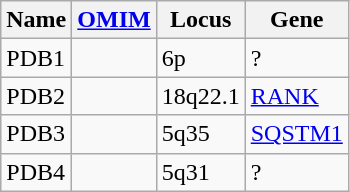<table class="wikitable">
<tr>
<th>Name</th>
<th><a href='#'>OMIM</a></th>
<th>Locus</th>
<th>Gene</th>
</tr>
<tr>
<td>PDB1</td>
<td></td>
<td>6p</td>
<td>?</td>
</tr>
<tr>
<td>PDB2</td>
<td></td>
<td>18q22.1</td>
<td><a href='#'>RANK</a></td>
</tr>
<tr>
<td>PDB3</td>
<td></td>
<td>5q35</td>
<td><a href='#'>SQSTM1</a></td>
</tr>
<tr>
<td>PDB4</td>
<td></td>
<td>5q31</td>
<td>?</td>
</tr>
</table>
